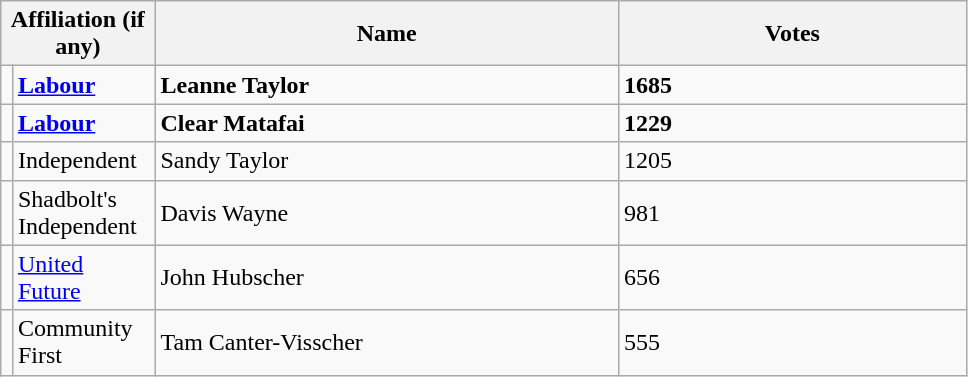<table class="wikitable" style="width:51%;">
<tr>
<th colspan="2" style="width:1%;">Affiliation (if any)</th>
<th style="width:20%;">Name</th>
<th style="width:15%;">Votes</th>
</tr>
<tr>
<td bgcolor=></td>
<td><strong><a href='#'>Labour</a></strong></td>
<td><strong>Leanne Taylor</strong></td>
<td><strong>1685</strong></td>
</tr>
<tr>
<td bgcolor=></td>
<td><strong><a href='#'>Labour</a></strong></td>
<td><strong>Clear Matafai</strong></td>
<td><strong>1229</strong></td>
</tr>
<tr>
<td bgcolor=></td>
<td>Independent</td>
<td>Sandy Taylor</td>
<td>1205</td>
</tr>
<tr>
<td bgcolor=></td>
<td>Shadbolt's Independent</td>
<td>Davis Wayne</td>
<td>981</td>
</tr>
<tr>
<td bgcolor=></td>
<td><a href='#'>United Future</a></td>
<td>John Hubscher</td>
<td>656</td>
</tr>
<tr>
<td bgcolor=></td>
<td>Community First</td>
<td>Tam Canter-Visscher</td>
<td>555</td>
</tr>
</table>
